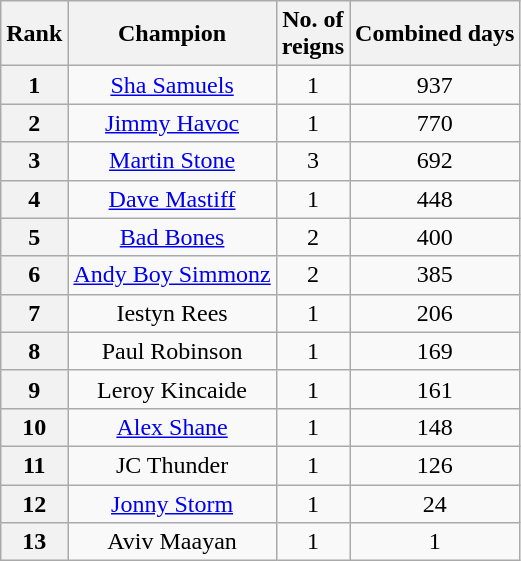<table class="wikitable sortable" style="text-align: center">
<tr>
<th>Rank</th>
<th>Champion</th>
<th>No. of<br>reigns</th>
<th>Combined days</th>
</tr>
<tr>
<th>1</th>
<td><a href='#'>Sha Samuels</a></td>
<td>1</td>
<td>937</td>
</tr>
<tr>
<th>2</th>
<td><a href='#'>Jimmy Havoc</a></td>
<td>1</td>
<td>770</td>
</tr>
<tr>
<th>3</th>
<td><a href='#'>Martin Stone</a></td>
<td>3</td>
<td>692</td>
</tr>
<tr>
<th>4</th>
<td><a href='#'>Dave Mastiff</a></td>
<td>1</td>
<td>448</td>
</tr>
<tr>
<th>5</th>
<td><a href='#'>Bad Bones</a></td>
<td>2</td>
<td>400</td>
</tr>
<tr>
<th>6</th>
<td><a href='#'>Andy Boy Simmonz</a></td>
<td>2</td>
<td>385</td>
</tr>
<tr>
<th>7</th>
<td>Iestyn Rees</td>
<td>1</td>
<td>206</td>
</tr>
<tr>
<th>8</th>
<td>Paul Robinson</td>
<td>1</td>
<td>169</td>
</tr>
<tr>
<th>9</th>
<td>Leroy Kincaide</td>
<td>1</td>
<td>161</td>
</tr>
<tr>
<th>10</th>
<td><a href='#'>Alex Shane</a></td>
<td>1</td>
<td>148</td>
</tr>
<tr>
<th>11</th>
<td>JC Thunder</td>
<td>1</td>
<td>126</td>
</tr>
<tr>
<th>12</th>
<td><a href='#'>Jonny Storm</a></td>
<td>1</td>
<td>24</td>
</tr>
<tr>
<th>13</th>
<td>Aviv Maayan</td>
<td>1</td>
<td>1</td>
</tr>
</table>
